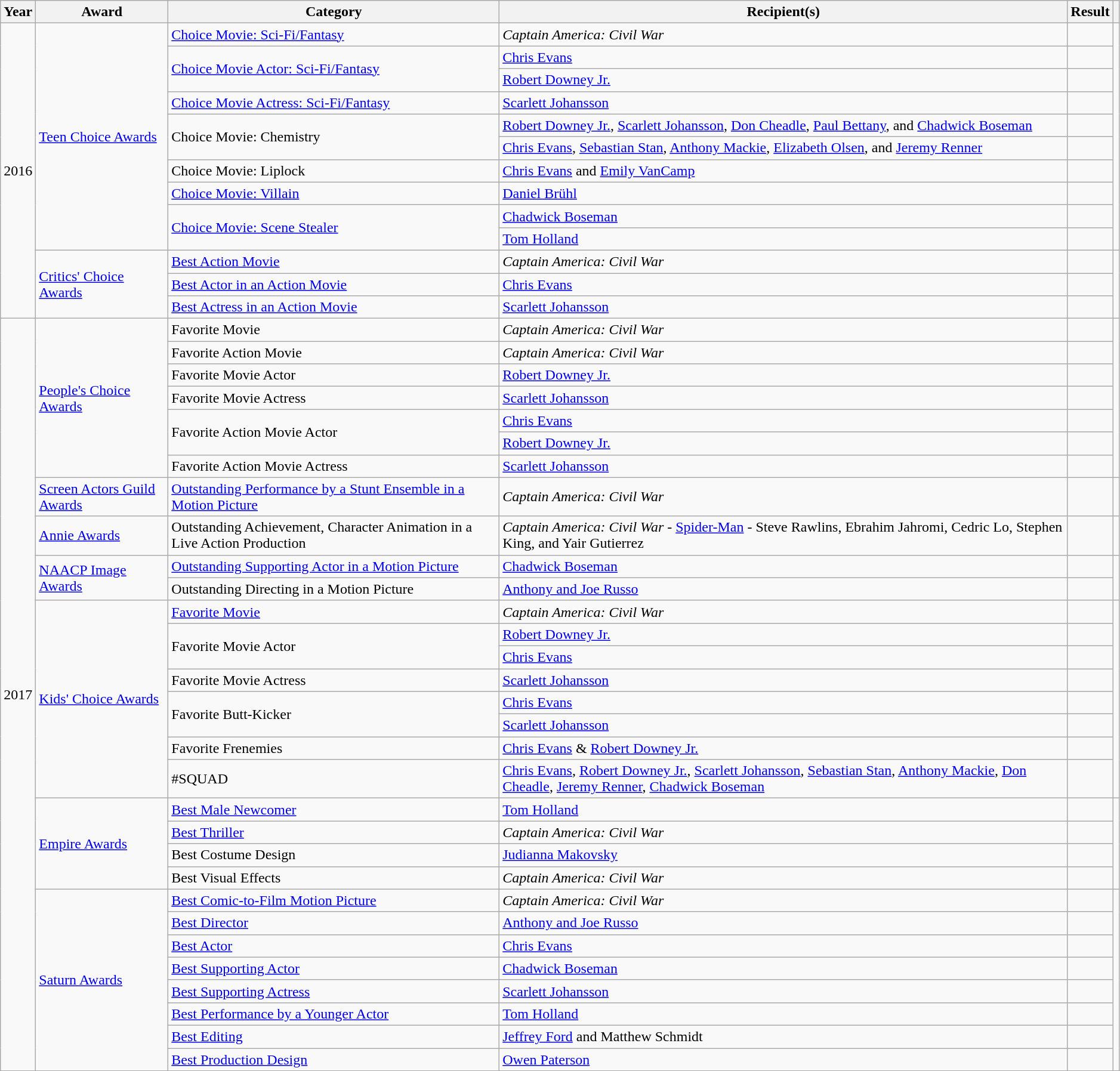<table class="wikitable sortable" style="width: 99%;">
<tr>
<th scope="col">Year</th>
<th scope="col">Award</th>
<th scope="col">Category</th>
<th scope="col">Recipient(s)</th>
<th scope="col">Result</th>
<th scope="col" class="unsortable"></th>
</tr>
<tr>
<td rowspan="13">2016</td>
<td rowspan="10"><a href='#'>Teen Choice Awards</a></td>
<td><a href='#'>Choice Movie: Sci-Fi/Fantasy</a></td>
<td><em>Captain America: Civil War</em></td>
<td></td>
<td rowspan="10" style="text-align:center;"></td>
</tr>
<tr>
<td rowspan="2"><a href='#'>Choice Movie Actor: Sci-Fi/Fantasy</a></td>
<td><a href='#'>Chris Evans</a></td>
<td></td>
</tr>
<tr>
<td><a href='#'>Robert Downey Jr.</a></td>
<td></td>
</tr>
<tr>
<td><a href='#'>Choice Movie Actress: Sci-Fi/Fantasy</a></td>
<td><a href='#'>Scarlett Johansson</a></td>
<td></td>
</tr>
<tr>
<td rowspan="2">Choice Movie: Chemistry</td>
<td><a href='#'>Robert Downey Jr.</a>, <a href='#'>Scarlett Johansson</a>, <a href='#'>Don Cheadle</a>, <a href='#'>Paul Bettany</a>, and <a href='#'>Chadwick Boseman</a></td>
<td></td>
</tr>
<tr>
<td><a href='#'>Chris Evans</a>, <a href='#'>Sebastian Stan</a>, <a href='#'>Anthony Mackie</a>, <a href='#'>Elizabeth Olsen</a>, and <a href='#'>Jeremy Renner</a></td>
<td></td>
</tr>
<tr>
<td>Choice Movie: Liplock</td>
<td><a href='#'>Chris Evans</a> and <a href='#'>Emily VanCamp</a></td>
<td></td>
</tr>
<tr>
<td><a href='#'>Choice Movie: Villain</a></td>
<td><a href='#'>Daniel Brühl</a></td>
<td></td>
</tr>
<tr>
<td rowspan="2"><a href='#'>Choice Movie: Scene Stealer</a></td>
<td><a href='#'>Chadwick Boseman</a></td>
<td></td>
</tr>
<tr>
<td><a href='#'>Tom Holland</a></td>
<td></td>
</tr>
<tr>
<td rowspan="3"><a href='#'>Critics' Choice Awards</a></td>
<td><a href='#'>Best Action Movie</a></td>
<td><em>Captain America: Civil War</em></td>
<td></td>
<td rowspan="3" style="text-align:center;"></td>
</tr>
<tr>
<td><a href='#'>Best Actor in an Action Movie</a></td>
<td><a href='#'>Chris Evans</a></td>
<td></td>
</tr>
<tr>
<td><a href='#'>Best Actress in an Action Movie</a></td>
<td><a href='#'>Scarlett Johansson</a></td>
<td></td>
</tr>
<tr>
<td rowspan="31">2017</td>
<td rowspan="7"><a href='#'>People's Choice Awards</a></td>
<td>Favorite Movie</td>
<td><em>Captain America: Civil War</em></td>
<td></td>
<td rowspan="7" style="text-align:center;"></td>
</tr>
<tr>
<td>Favorite Action Movie</td>
<td><em>Captain America: Civil War</em></td>
<td></td>
</tr>
<tr>
<td>Favorite Movie Actor</td>
<td><a href='#'>Robert Downey Jr.</a></td>
<td></td>
</tr>
<tr>
<td>Favorite Movie Actress</td>
<td><a href='#'>Scarlett Johansson</a></td>
<td></td>
</tr>
<tr>
<td rowspan="2">Favorite Action Movie Actor</td>
<td><a href='#'>Chris Evans</a></td>
<td></td>
</tr>
<tr>
<td><a href='#'>Robert Downey Jr.</a></td>
<td></td>
</tr>
<tr>
<td>Favorite Action Movie Actress</td>
<td><a href='#'>Scarlett Johansson</a></td>
<td></td>
</tr>
<tr>
<td><a href='#'>Screen Actors Guild Awards</a></td>
<td><a href='#'>Outstanding Performance by a Stunt Ensemble in a Motion Picture</a></td>
<td><em>Captain America: Civil War</em></td>
<td></td>
<td style="text-align:center;"></td>
</tr>
<tr>
<td><a href='#'>Annie Awards</a></td>
<td>Outstanding Achievement, Character Animation in a Live Action Production</td>
<td><em>Captain America: Civil War</em> - <a href='#'>Spider-Man</a> - Steve Rawlins, Ebrahim Jahromi, Cedric Lo, Stephen King, and Yair Gutierrez</td>
<td></td>
<td style="text-align:center;"></td>
</tr>
<tr>
<td rowspan="2"><a href='#'>NAACP Image Awards</a></td>
<td><a href='#'>Outstanding Supporting Actor in a Motion Picture</a></td>
<td><a href='#'>Chadwick Boseman</a></td>
<td></td>
<td rowspan="2" style="text-align:center;"></td>
</tr>
<tr>
<td>Outstanding Directing in a Motion Picture</td>
<td><a href='#'>Anthony and Joe Russo</a></td>
<td></td>
</tr>
<tr>
<td rowspan="8"><a href='#'>Kids' Choice Awards</a></td>
<td><a href='#'>Favorite Movie</a></td>
<td><em>Captain America: Civil War</em></td>
<td></td>
<td rowspan="8" style="text-align:center;"></td>
</tr>
<tr>
<td rowspan="2">Favorite Movie Actor</td>
<td><a href='#'>Robert Downey Jr.</a></td>
<td></td>
</tr>
<tr>
<td><a href='#'>Chris Evans</a></td>
<td></td>
</tr>
<tr>
<td>Favorite Movie Actress</td>
<td><a href='#'>Scarlett Johansson</a></td>
<td></td>
</tr>
<tr>
<td rowspan="2">Favorite Butt-Kicker</td>
<td><a href='#'>Chris Evans</a></td>
<td></td>
</tr>
<tr>
<td><a href='#'>Scarlett Johansson</a></td>
<td></td>
</tr>
<tr>
<td>Favorite Frenemies</td>
<td><a href='#'>Chris Evans</a> & <a href='#'>Robert Downey Jr.</a></td>
<td></td>
</tr>
<tr>
<td>#SQUAD</td>
<td><a href='#'>Chris Evans</a>, <a href='#'>Robert Downey Jr.</a>, <a href='#'>Scarlett Johansson</a>, <a href='#'>Sebastian Stan</a>, <a href='#'>Anthony Mackie</a>, <a href='#'>Don Cheadle</a>, <a href='#'>Jeremy Renner</a>, <a href='#'>Chadwick Boseman</a></td>
<td></td>
</tr>
<tr>
<td rowspan="4"><a href='#'>Empire Awards</a></td>
<td><a href='#'>Best Male Newcomer</a></td>
<td><a href='#'>Tom Holland</a></td>
<td></td>
<td rowspan="4" style="text-align:center;"></td>
</tr>
<tr>
<td><a href='#'>Best Thriller</a></td>
<td><em>Captain America: Civil War</em></td>
<td></td>
</tr>
<tr>
<td>Best Costume Design</td>
<td><a href='#'>Judianna Makovsky</a></td>
<td></td>
</tr>
<tr>
<td>Best Visual Effects</td>
<td><em>Captain America: Civil War</em></td>
<td></td>
</tr>
<tr>
<td rowspan="8"><a href='#'>Saturn Awards</a></td>
<td><a href='#'>Best Comic-to-Film Motion Picture</a></td>
<td><em>Captain America: Civil War</em></td>
<td></td>
<td rowspan="8" style="text-align:center;"></td>
</tr>
<tr>
<td><a href='#'>Best Director</a></td>
<td><a href='#'>Anthony and Joe Russo</a></td>
<td></td>
</tr>
<tr>
<td><a href='#'>Best Actor</a></td>
<td><a href='#'>Chris Evans</a></td>
<td></td>
</tr>
<tr>
<td><a href='#'>Best Supporting Actor</a></td>
<td><a href='#'>Chadwick Boseman</a></td>
<td></td>
</tr>
<tr>
<td><a href='#'>Best Supporting Actress</a></td>
<td><a href='#'>Scarlett Johansson</a></td>
<td></td>
</tr>
<tr>
<td><a href='#'>Best Performance by a Younger Actor</a></td>
<td><a href='#'>Tom Holland</a></td>
<td></td>
</tr>
<tr>
<td><a href='#'>Best Editing</a></td>
<td><a href='#'>Jeffrey Ford</a> and Matthew Schmidt</td>
<td></td>
</tr>
<tr>
<td><a href='#'>Best Production Design</a></td>
<td><a href='#'>Owen Paterson</a></td>
<td></td>
</tr>
</table>
